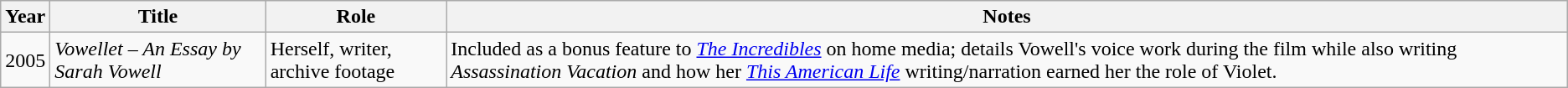<table class="wikitable sortable">
<tr>
<th>Year</th>
<th>Title</th>
<th>Role</th>
<th class="unsortable">Notes</th>
</tr>
<tr>
<td>2005</td>
<td><em>Vowellet – An Essay by Sarah Vowell</em></td>
<td>Herself, writer, archive footage</td>
<td>Included as a bonus feature to <em><a href='#'>The Incredibles</a></em> on home media; details Vowell's voice work during the film while also writing <em>Assassination Vacation</em> and how her <em><a href='#'>This American Life</a></em> writing/narration earned her the role of Violet.</td>
</tr>
</table>
